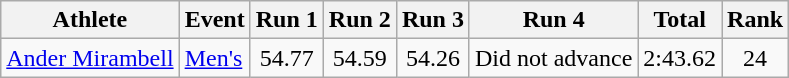<table class="wikitable" border="1">
<tr>
<th>Athlete</th>
<th>Event</th>
<th>Run 1</th>
<th>Run 2</th>
<th>Run 3</th>
<th>Run 4</th>
<th>Total</th>
<th>Rank</th>
</tr>
<tr>
<td><a href='#'>Ander Mirambell</a></td>
<td><a href='#'>Men's</a></td>
<td align=center>54.77</td>
<td align=center>54.59</td>
<td align=center>54.26</td>
<td align=center>Did not advance</td>
<td align=center>2:43.62</td>
<td align=center>24</td>
</tr>
</table>
